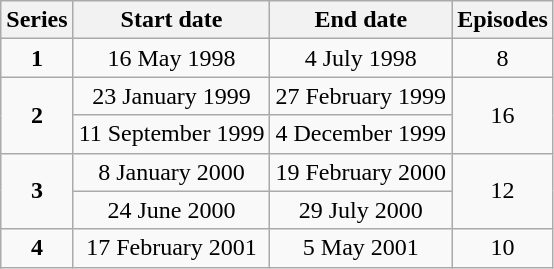<table class="wikitable" style="text-align:center;">
<tr>
<th>Series</th>
<th>Start date</th>
<th>End date</th>
<th>Episodes</th>
</tr>
<tr>
<td><strong>1</strong></td>
<td>16 May 1998</td>
<td>4 July 1998</td>
<td>8</td>
</tr>
<tr>
<td rowspan="2"><strong>2</strong></td>
<td>23 January 1999</td>
<td>27 February 1999</td>
<td rowspan="2">16</td>
</tr>
<tr>
<td>11 September 1999</td>
<td>4 December 1999</td>
</tr>
<tr>
<td rowspan="2"><strong>3</strong></td>
<td>8 January 2000</td>
<td>19 February 2000</td>
<td rowspan="2">12</td>
</tr>
<tr>
<td>24 June 2000</td>
<td>29 July 2000</td>
</tr>
<tr>
<td><strong>4</strong></td>
<td>17 February 2001</td>
<td>5 May 2001</td>
<td>10</td>
</tr>
</table>
